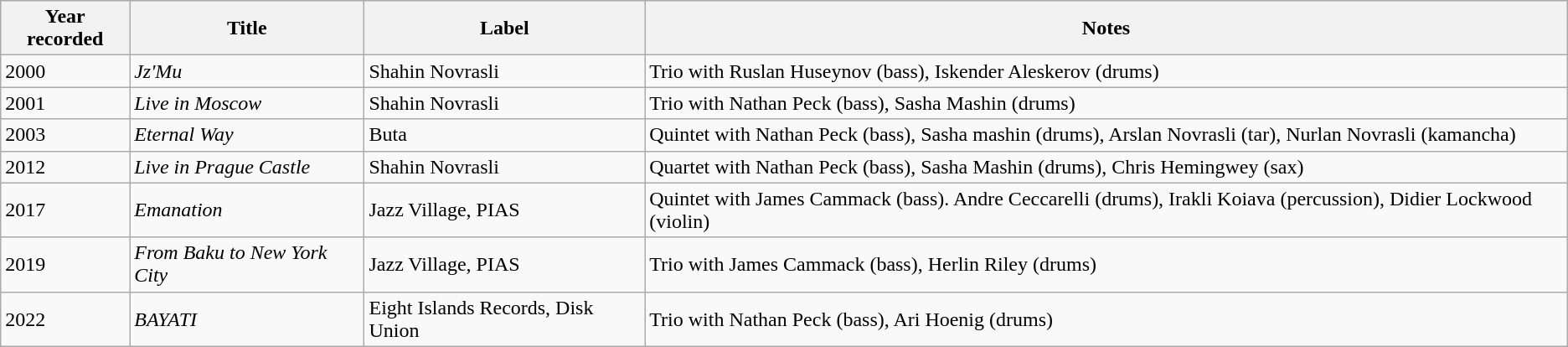<table class="wikitable sortable">
<tr>
<th style="text-align:center;">Year recorded</th>
<th>Title</th>
<th>Label</th>
<th>Notes</th>
</tr>
<tr>
<td>2000</td>
<td><em>Jz'Mu</em></td>
<td>Shahin Novrasli</td>
<td>Trio with Ruslan Huseynov (bass), Iskender Aleskerov (drums)</td>
</tr>
<tr>
<td>2001</td>
<td><em>Live in Moscow</em></td>
<td>Shahin Novrasli</td>
<td>Trio with Nathan Peck (bass), Sasha Mashin (drums)</td>
</tr>
<tr>
<td>2003</td>
<td><em>Eternal Way</em></td>
<td>Buta</td>
<td>Quintet with Nathan Peck (bass), Sasha mashin (drums), Arslan Novrasli (tar), Nurlan Novrasli (kamancha)</td>
</tr>
<tr>
<td>2012</td>
<td><em>Live in Prague Castle</em></td>
<td>Shahin Novrasli</td>
<td>Quartet with Nathan Peck (bass), Sasha Mashin (drums), Chris Hemingwey (sax)</td>
</tr>
<tr>
<td>2017</td>
<td><em>Emanation</em></td>
<td>Jazz Village, PIAS</td>
<td>Quintet with James Cammack (bass). Andre Ceccarelli (drums), Irakli Koiava (percussion), Didier Lockwood (violin)</td>
</tr>
<tr>
<td>2019</td>
<td><em>From Baku to New York City</em></td>
<td>Jazz Village, PIAS</td>
<td>Trio with James Cammack (bass), Herlin Riley (drums)</td>
</tr>
<tr>
<td>2022</td>
<td><em>BAYATI</em></td>
<td>Eight Islands Records, Disk Union</td>
<td>Trio with Nathan Peck (bass), Ari Hoenig (drums)</td>
</tr>
</table>
